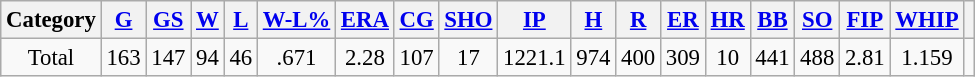<table class="wikitable" style="font-size:95%;text-align:center;">
<tr>
<th>Category</th>
<th><a href='#'>G</a></th>
<th><a href='#'>GS</a></th>
<th><a href='#'>W</a></th>
<th><a href='#'>L</a></th>
<th><a href='#'>W-L%</a></th>
<th><a href='#'>ERA</a></th>
<th><a href='#'>CG</a></th>
<th><a href='#'>SHO</a></th>
<th><a href='#'>IP</a></th>
<th><a href='#'>H</a></th>
<th><a href='#'>R</a></th>
<th><a href='#'>ER</a></th>
<th><a href='#'>HR</a></th>
<th><a href='#'>BB</a></th>
<th><a href='#'>SO</a></th>
<th><a href='#'>FIP</a></th>
<th><a href='#'>WHIP</a></th>
<th></th>
</tr>
<tr>
<td>Total</td>
<td>163</td>
<td>147</td>
<td>94</td>
<td>46</td>
<td>.671</td>
<td>2.28</td>
<td>107</td>
<td>17</td>
<td>1221.1</td>
<td>974</td>
<td>400</td>
<td>309</td>
<td>10</td>
<td>441</td>
<td>488</td>
<td>2.81</td>
<td>1.159</td>
<td></td>
</tr>
</table>
